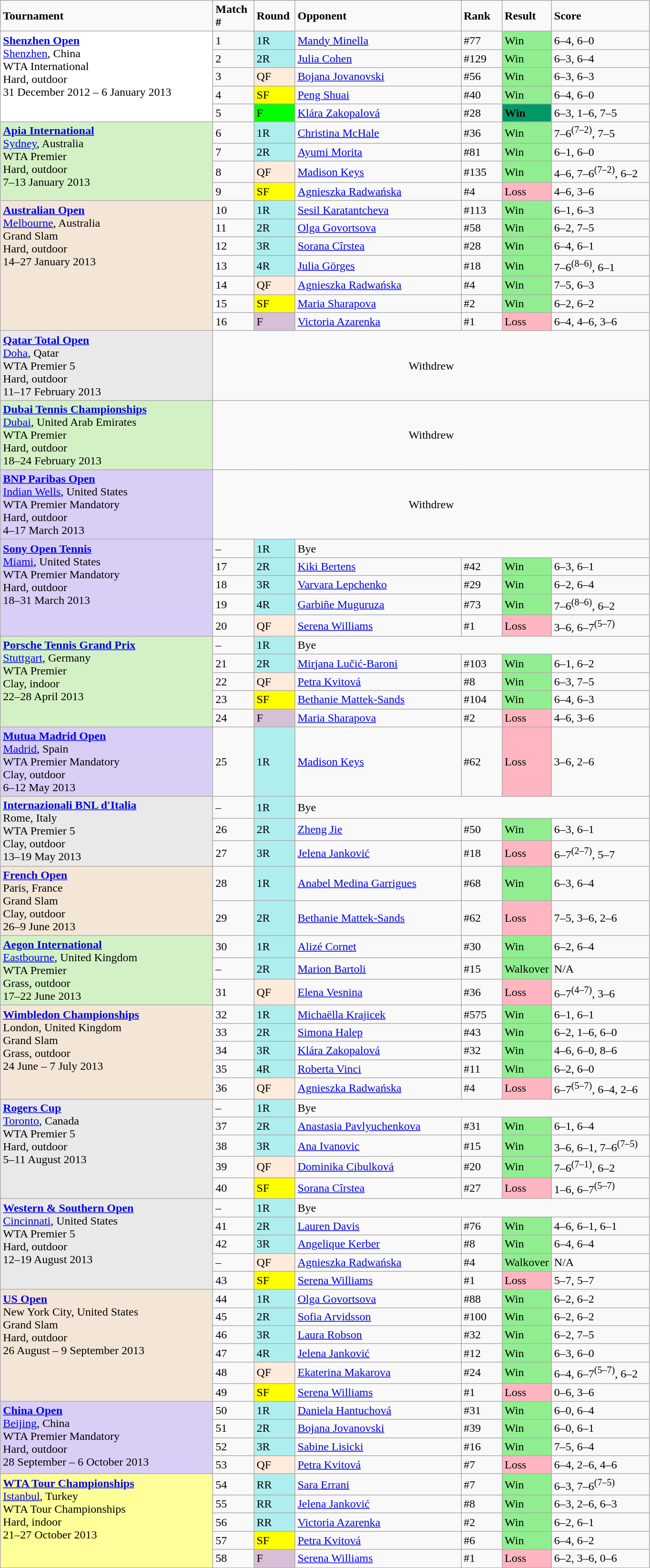<table class="wikitable">
<tr style="font-weight:bold">
<td style="width:290px;">Tournament</td>
<td style="width:50px;">Match #</td>
<td style="width:50px;">Round</td>
<td style="width:225px;">Opponent</td>
<td style="width:50px;">Rank</td>
<td style="width:50px;">Result</td>
<td style="width:130px;">Score</td>
</tr>
<tr>
<td rowspan="5" style=" background:#fff; text-align:left; vertical-align:top;"><strong><a href='#'>Shenzhen Open</a></strong><br> <a href='#'>Shenzhen</a>, China<br>WTA International<br>Hard, outdoor<br>31 December 2012 – 6 January 2013</td>
<td>1</td>
<td style="background:#afeeee;">1R</td>
<td> <a href='#'>Mandy Minella</a></td>
<td>#77</td>
<td bgcolor=lightgreen>Win</td>
<td>6–4, 6–0</td>
</tr>
<tr>
<td>2</td>
<td style="background:#afeeee;">2R</td>
<td> <a href='#'>Julia Cohen</a></td>
<td>#129</td>
<td bgcolor=lightgreen>Win</td>
<td>6–3, 6–4</td>
</tr>
<tr>
<td>3</td>
<td style="background:#ffebdc;">QF</td>
<td> <a href='#'>Bojana Jovanovski</a></td>
<td>#56</td>
<td bgcolor=lightgreen>Win</td>
<td>6–3, 6–3</td>
</tr>
<tr>
<td>4</td>
<td style="background:yellow;">SF</td>
<td> <a href='#'>Peng Shuai</a></td>
<td>#40</td>
<td bgcolor=lightgreen>Win</td>
<td>6–4, 6–0</td>
</tr>
<tr>
<td>5</td>
<td style="background:lime;">F</td>
<td> <a href='#'>Klára Zakopalová</a></td>
<td>#28</td>
<td bgcolor=#009966><strong>Win</strong></td>
<td>6–3, 1–6, 7–5</td>
</tr>
<tr>
<td rowspan="4" style="background:#d4f1c5; text-align:left; vertical-align:top;"><strong><a href='#'>Apia International</a></strong><br> <a href='#'>Sydney</a>, Australia<br>WTA Premier<br>Hard, outdoor<br>7–13 January 2013</td>
<td>6</td>
<td style="background:#afeeee;">1R</td>
<td> <a href='#'>Christina McHale</a></td>
<td>#36</td>
<td bgcolor=lightgreen>Win</td>
<td>7–6<sup>(7–2)</sup>, 7–5</td>
</tr>
<tr>
<td>7</td>
<td style="background:#afeeee;">2R</td>
<td> <a href='#'>Ayumi Morita</a></td>
<td>#81</td>
<td bgcolor=lightgreen>Win</td>
<td>6–1, 6–0</td>
</tr>
<tr>
<td>8</td>
<td style="background:#ffebdc;">QF</td>
<td> <a href='#'>Madison Keys</a></td>
<td>#135</td>
<td bgcolor=lightgreen>Win</td>
<td>4–6, 7–6<sup>(7–2)</sup>, 6–2</td>
</tr>
<tr>
<td>9</td>
<td style="background:yellow;">SF</td>
<td> <a href='#'>Agnieszka Radwańska</a></td>
<td>#4</td>
<td bgcolor=lightpink>Loss</td>
<td>4–6, 3–6</td>
</tr>
<tr>
<td rowspan="7" style="background:#f3e6d7; text-align:left; vertical-align:top;"><strong><a href='#'>Australian Open</a></strong><br> <a href='#'>Melbourne</a>, Australia<br>Grand Slam<br>Hard, outdoor<br>14–27 January 2013</td>
<td>10</td>
<td style="background:#afeeee;">1R</td>
<td> <a href='#'>Sesil Karatantcheva</a></td>
<td>#113</td>
<td bgcolor=lightgreen>Win</td>
<td>6–1, 6–3</td>
</tr>
<tr>
<td>11</td>
<td style="background:#afeeee;">2R</td>
<td> <a href='#'>Olga Govortsova</a></td>
<td>#58</td>
<td bgcolor=lightgreen>Win</td>
<td>6–2, 7–5</td>
</tr>
<tr>
<td>12</td>
<td style="background:#afeeee;">3R</td>
<td> <a href='#'>Sorana Cîrstea</a></td>
<td>#28</td>
<td bgcolor=lightgreen>Win</td>
<td>6–4, 6–1</td>
</tr>
<tr>
<td>13</td>
<td style="background:#afeeee;">4R</td>
<td> <a href='#'>Julia Görges</a></td>
<td>#18</td>
<td bgcolor=lightgreen>Win</td>
<td>7–6<sup>(8–6)</sup>, 6–1</td>
</tr>
<tr>
<td>14</td>
<td style="background:#ffebdc;">QF</td>
<td> <a href='#'>Agnieszka Radwańska</a></td>
<td>#4</td>
<td bgcolor=lightgreen>Win</td>
<td>7–5, 6–3</td>
</tr>
<tr>
<td>15</td>
<td style="background:yellow;">SF</td>
<td> <a href='#'>Maria Sharapova</a></td>
<td>#2</td>
<td bgcolor=lightgreen>Win</td>
<td>6–2, 6–2</td>
</tr>
<tr>
<td>16</td>
<td style="background:thistle;">F</td>
<td> <a href='#'>Victoria Azarenka</a></td>
<td>#1</td>
<td bgcolor=lightpink>Loss</td>
<td>6–4, 4–6, 3–6</td>
</tr>
<tr>
<td rowspan="1" style="background:#e9e9e9; text-align:left; vertical-align:top;"><strong><a href='#'>Qatar Total Open</a></strong><br> <a href='#'>Doha</a>, Qatar<br>WTA Premier 5<br>Hard, outdoor<br>11–17 February 2013</td>
<td colspan="6" align="center">Withdrew</td>
</tr>
<tr>
<td rowspan="1" style="background:#d4f1c5; text-align:left; vertical-align:top;"><strong><a href='#'>Dubai Tennis Championships</a></strong><br><a href='#'>Dubai</a>, United Arab Emirates<br>WTA Premier<br>Hard, outdoor<br>18–24 February 2013</td>
<td colspan="6" align="center">Withdrew</td>
</tr>
<tr>
<td rowspan="1" style="background:#d8cef6; text-align:left; vertical-align:top;"><strong><a href='#'>BNP Paribas Open</a></strong><br><a href='#'>Indian Wells</a>, United States<br>WTA Premier Mandatory<br>Hard, outdoor<br>4–17 March 2013</td>
<td colspan="6" align="center">Withdrew</td>
</tr>
<tr>
<td rowspan="5" style="background:#D8CEF6; text-align:left; vertical-align:top;"><strong><a href='#'>Sony Open Tennis</a></strong><br> <a href='#'>Miami</a>, United States<br>WTA Premier Mandatory<br>Hard, outdoor<br>18–31 March 2013</td>
<td>–</td>
<td style="background:#afeeee;">1R</td>
<td colspan=4>Bye</td>
</tr>
<tr>
<td>17</td>
<td style="background:#afeeee;">2R</td>
<td> <a href='#'>Kiki Bertens</a></td>
<td>#42</td>
<td bgcolor=lightgreen>Win</td>
<td>6–3, 6–1</td>
</tr>
<tr>
<td>18</td>
<td style="background:#afeeee;">3R</td>
<td> <a href='#'>Varvara Lepchenko</a></td>
<td>#29</td>
<td bgcolor=lightgreen>Win</td>
<td>6–2, 6–4</td>
</tr>
<tr>
<td>19</td>
<td style="background:#afeeee;">4R</td>
<td> <a href='#'>Garbiñe Muguruza</a></td>
<td>#73</td>
<td bgcolor=lightgreen>Win</td>
<td>7–6<sup>(8–6)</sup>, 6–2</td>
</tr>
<tr>
<td>20</td>
<td style="background:#ffebdc;">QF</td>
<td> <a href='#'>Serena Williams</a></td>
<td>#1</td>
<td bgcolor=lightpink>Loss</td>
<td>3–6, 6–7<sup>(5–7)</sup></td>
</tr>
<tr>
<td rowspan="5" style="background:#d4f1c5; text-align:left; vertical-align:top;"><strong><a href='#'>Porsche Tennis Grand Prix</a></strong><br> <a href='#'>Stuttgart</a>, Germany<br>WTA Premier<br>Clay, indoor<br>22–28 April 2013</td>
<td>–</td>
<td style="background:#afeeee;">1R</td>
<td colspan=4>Bye</td>
</tr>
<tr>
<td>21</td>
<td style="background:#afeeee;">2R</td>
<td> <a href='#'>Mirjana Lučić-Baroni</a></td>
<td>#103</td>
<td bgcolor=lightgreen>Win</td>
<td>6–1, 6–2</td>
</tr>
<tr>
<td>22</td>
<td style="background: #ffebdc;">QF</td>
<td> <a href='#'>Petra Kvitová</a></td>
<td>#8</td>
<td bgcolor=lightgreen>Win</td>
<td>6–3, 7–5</td>
</tr>
<tr>
<td>23</td>
<td style="background:yellow;">SF</td>
<td> <a href='#'>Bethanie Mattek-Sands</a></td>
<td>#104</td>
<td bgcolor=lightgreen>Win</td>
<td>6–4, 6–3</td>
</tr>
<tr>
<td>24</td>
<td style="background:thistle;">F</td>
<td> <a href='#'>Maria Sharapova</a></td>
<td>#2</td>
<td bgcolor=lightpink>Loss</td>
<td>4–6, 3–6</td>
</tr>
<tr>
<td rowspan="1" style="background:#D8CEF6; text-align:left; vertical-align:top;"><strong><a href='#'>Mutua Madrid Open</a></strong><br> <a href='#'>Madrid</a>, Spain<br>WTA Premier Mandatory<br>Clay, outdoor<br>6–12 May 2013</td>
<td>25</td>
<td style="background:#afeeee;">1R</td>
<td> <a href='#'>Madison Keys</a></td>
<td>#62</td>
<td bgcolor=lightpink>Loss</td>
<td>3–6, 2–6</td>
</tr>
<tr>
<td rowspan="3" style="background:#e9e9e9; text-align:left; vertical-align:top;"><strong><a href='#'>Internazionali BNL d'Italia</a></strong><br> Rome, Italy<br>WTA Premier 5<br>Clay, outdoor<br>13–19 May 2013</td>
<td>–</td>
<td style="background:#afeeee;">1R</td>
<td colspan=4>Bye</td>
</tr>
<tr>
<td>26</td>
<td style="background:#afeeee;">2R</td>
<td> <a href='#'>Zheng Jie</a></td>
<td>#50</td>
<td bgcolor=lightgreen>Win</td>
<td>6–3, 6–1</td>
</tr>
<tr>
<td>27</td>
<td style="background:#afeeee;">3R</td>
<td> <a href='#'>Jelena Janković</a></td>
<td>#18</td>
<td bgcolor=lightpink>Loss</td>
<td>6–7<sup>(2–7)</sup>, 5–7</td>
</tr>
<tr>
<td rowspan="2" style="background:#f3e6d7; text-align:left; vertical-align:top;"><strong><a href='#'>French Open</a></strong><br>Paris, France<br>Grand Slam<br>Clay, outdoor<br>26–9 June 2013</td>
<td>28</td>
<td style="background:#afeeee;">1R</td>
<td> <a href='#'>Anabel Medina Garrigues</a></td>
<td>#68</td>
<td bgcolor=lightgreen>Win</td>
<td>6–3, 6–4</td>
</tr>
<tr>
<td>29</td>
<td style="background:#afeeee;">2R</td>
<td> <a href='#'>Bethanie Mattek-Sands</a></td>
<td>#62</td>
<td bgcolor=lightpink>Loss</td>
<td>7–5, 3–6, 2–6</td>
</tr>
<tr>
<td rowspan="3" style="background:#d4f1c5; text-align:left; vertical-align:top;"><strong><a href='#'>Aegon International</a></strong><br><a href='#'>Eastbourne</a>, United Kingdom<br>WTA Premier<br>Grass, outdoor<br>17–22 June 2013</td>
<td>30</td>
<td style="background:#afeeee;">1R</td>
<td> <a href='#'>Alizé Cornet</a></td>
<td>#30</td>
<td bgcolor=lightgreen>Win</td>
<td>6–2, 6–4</td>
</tr>
<tr>
<td>–</td>
<td style="background:#afeeee;">2R</td>
<td> <a href='#'>Marion Bartoli</a></td>
<td>#15</td>
<td bgcolor=lightgreen>Walkover</td>
<td>N/A</td>
</tr>
<tr>
<td>31</td>
<td style="background: #ffebdc;">QF</td>
<td> <a href='#'>Elena Vesnina</a></td>
<td>#36</td>
<td bgcolor=lightpink>Loss</td>
<td>6–7<sup>(4–7)</sup>, 3–6</td>
</tr>
<tr>
<td rowspan="5" style="background:#f3e6d7; text-align:left; vertical-align:top;"><strong><a href='#'>Wimbledon Championships</a></strong><br> London, United Kingdom<br>Grand Slam<br>Grass, outdoor<br>24 June – 7 July 2013</td>
<td>32</td>
<td style="background:#afeeee;">1R</td>
<td> <a href='#'>Michaëlla Krajicek</a></td>
<td>#575</td>
<td bgcolor=lightgreen>Win</td>
<td>6–1, 6–1</td>
</tr>
<tr>
<td>33</td>
<td style="background:#afeeee;">2R</td>
<td> <a href='#'>Simona Halep</a></td>
<td>#43</td>
<td bgcolor=lightgreen>Win</td>
<td>6–2, 1–6, 6–0</td>
</tr>
<tr>
<td>34</td>
<td style="background:#afeeee;">3R</td>
<td> <a href='#'>Klára Zakopalová</a></td>
<td>#32</td>
<td bgcolor=lightgreen>Win</td>
<td>4–6, 6–0, 8–6</td>
</tr>
<tr>
<td>35</td>
<td style="background:#afeeee;">4R</td>
<td> <a href='#'>Roberta Vinci</a></td>
<td>#11</td>
<td bgcolor=lightgreen>Win</td>
<td>6–2, 6–0</td>
</tr>
<tr>
<td>36</td>
<td style="background: #ffebdc;">QF</td>
<td> <a href='#'>Agnieszka Radwańska</a></td>
<td>#4</td>
<td bgcolor=lightpink>Loss</td>
<td>6–7<sup>(5–7)</sup>, 6–4, 2–6</td>
</tr>
<tr>
<td rowspan="5" style="background:#e9e9e9; text-align:left; vertical-align:top;"><strong><a href='#'>Rogers Cup</a></strong> <br><a href='#'>Toronto</a>, Canada <br> WTA Premier 5 <br> Hard, outdoor <br> 5–11 August 2013</td>
<td>–</td>
<td style="background:#afeeee;">1R</td>
<td colspan=4>Bye</td>
</tr>
<tr>
<td>37</td>
<td style="background:#afeeee;">2R</td>
<td> <a href='#'>Anastasia Pavlyuchenkova</a></td>
<td>#31</td>
<td bgcolor=lightgreen>Win</td>
<td>6–1, 6–4</td>
</tr>
<tr>
<td>38</td>
<td style="background:#afeeee;">3R</td>
<td> <a href='#'>Ana Ivanovic</a></td>
<td>#15</td>
<td bgcolor=lightgreen>Win</td>
<td>3–6, 6–1, 7–6<sup>(7–5)</sup></td>
</tr>
<tr>
<td>39</td>
<td style="background: #ffebdc;">QF</td>
<td><a href='#'>Dominika Cibulková</a></td>
<td>#20</td>
<td bgcolor=lightgreen>Win</td>
<td>7–6<sup>(7–1)</sup>, 6–2</td>
</tr>
<tr>
<td>40</td>
<td style="background:yellow;">SF</td>
<td> <a href='#'>Sorana Cîrstea</a></td>
<td>#27</td>
<td bgcolor=lightpink>Loss</td>
<td>1–6, 6–7<sup>(5–7)</sup></td>
</tr>
<tr>
<td rowspan="5" style="background:#e9e9e9; text-align:left; vertical-align:top;"><strong><a href='#'>Western & Southern Open</a></strong> <br> <a href='#'>Cincinnati</a>, United States<br> WTA Premier 5 <br> Hard, outdoor <br> 12–19 August 2013</td>
<td>–</td>
<td style="background:#afeeee;">1R</td>
<td colspan=4>Bye</td>
</tr>
<tr>
<td>41</td>
<td style="background:#afeeee;">2R</td>
<td> <a href='#'>Lauren Davis</a></td>
<td>#76</td>
<td bgcolor=lightgreen>Win</td>
<td>4–6, 6–1, 6–1</td>
</tr>
<tr>
<td>42</td>
<td style="background:#afeeee;">3R</td>
<td> <a href='#'>Angelique Kerber</a></td>
<td>#8</td>
<td bgcolor=lightgreen>Win</td>
<td>6–4, 6–4</td>
</tr>
<tr>
<td>–</td>
<td style="background: #ffebdc;">QF</td>
<td> <a href='#'>Agnieszka Radwańska</a></td>
<td>#4</td>
<td bgcolor=lightgreen>Walkover</td>
<td>N/A</td>
</tr>
<tr>
<td>43</td>
<td style="background:yellow;">SF</td>
<td> <a href='#'>Serena Williams</a></td>
<td>#1</td>
<td bgcolor=lightpink>Loss</td>
<td>5–7, 5–7</td>
</tr>
<tr>
<td rowspan="6" style="background:#f3e6d7; text-align:left; vertical-align:top;"><strong><a href='#'>US Open</a></strong><br> New York City, United States<br>Grand Slam<br>Hard, outdoor<br>26 August – 9 September 2013</td>
<td>44</td>
<td style="background:#afeeee;">1R</td>
<td> <a href='#'>Olga Govortsova</a></td>
<td>#88</td>
<td bgcolor=lightgreen>Win</td>
<td>6–2, 6–2</td>
</tr>
<tr>
<td>45</td>
<td style="background:#afeeee;">2R</td>
<td> <a href='#'>Sofia Arvidsson</a></td>
<td>#100</td>
<td bgcolor=lightgreen>Win</td>
<td>6–2, 6–2</td>
</tr>
<tr>
<td>46</td>
<td style="background:#afeeee;">3R</td>
<td> <a href='#'>Laura Robson</a></td>
<td>#32</td>
<td bgcolor=lightgreen>Win</td>
<td>6–2, 7–5</td>
</tr>
<tr>
<td>47</td>
<td style="background:#afeeee;">4R</td>
<td> <a href='#'>Jelena Janković</a></td>
<td>#12</td>
<td bgcolor=lightgreen>Win</td>
<td>6–3, 6–0</td>
</tr>
<tr>
<td>48</td>
<td style="background: #ffebdc;">QF</td>
<td> <a href='#'>Ekaterina Makarova</a></td>
<td>#24</td>
<td bgcolor=lightgreen>Win</td>
<td>6–4, 6–7<sup>(5–7)</sup>, 6–2</td>
</tr>
<tr>
<td>49</td>
<td style="background:yellow;">SF</td>
<td> <a href='#'>Serena Williams</a></td>
<td>#1</td>
<td bgcolor=lightpink>Loss</td>
<td>0–6, 3–6</td>
</tr>
<tr>
<td rowspan="4" style="background:#d8cef6; text-align:left; vertical-align:top;"><strong><a href='#'>China Open</a></strong><br><a href='#'>Beijing</a>, China<br>WTA Premier Mandatory<br>Hard, outdoor<br>28 September – 6 October 2013</td>
<td>50</td>
<td style="background:#afeeee;">1R</td>
<td> <a href='#'>Daniela Hantuchová</a></td>
<td>#31</td>
<td bgcolor=lightgreen>Win</td>
<td>6–0, 6–4</td>
</tr>
<tr>
<td>51</td>
<td style="background:#afeeee;">2R</td>
<td> <a href='#'>Bojana Jovanovski</a></td>
<td>#39</td>
<td bgcolor=lightgreen>Win</td>
<td>6–0, 6–1</td>
</tr>
<tr>
<td>52</td>
<td style="background:#afeeee;">3R</td>
<td> <a href='#'>Sabine Lisicki</a></td>
<td>#16</td>
<td bgcolor=lightgreen>Win</td>
<td>7–5, 6–4</td>
</tr>
<tr>
<td>53</td>
<td style="background: #ffebdc;">QF</td>
<td> <a href='#'>Petra Kvitová</a></td>
<td>#7</td>
<td bgcolor=lightpink>Loss</td>
<td>6–4, 2–6, 4–6</td>
</tr>
<tr>
<td rowspan="5" style="background:#FFFF99; text-align:left; vertical-align:top;"><strong><a href='#'>WTA Tour Championships</a></strong><br><a href='#'>Istanbul</a>, Turkey<br>WTA Tour Championships<br>Hard, indoor<br>21–27 October 2013</td>
<td>54</td>
<td style="background:#afeeee;">RR</td>
<td> <a href='#'>Sara Errani</a></td>
<td>#7</td>
<td bgcolor=lightgreen>Win</td>
<td>6–3, 7–6<sup>(7–5)</sup></td>
</tr>
<tr>
<td>55</td>
<td style="background:#afeeee;">RR</td>
<td> <a href='#'>Jelena Janković</a></td>
<td>#8</td>
<td bgcolor=lightgreen>Win</td>
<td>6–3, 2–6, 6–3</td>
</tr>
<tr>
<td>56</td>
<td style="background:#afeeee;">RR</td>
<td> <a href='#'>Victoria Azarenka</a></td>
<td>#2</td>
<td bgcolor=lightgreen>Win</td>
<td>6–2, 6–1</td>
</tr>
<tr>
<td>57</td>
<td style="background:yellow;">SF</td>
<td> <a href='#'>Petra Kvitová</a></td>
<td>#6</td>
<td bgcolor=lightgreen>Win</td>
<td>6–4, 6–2</td>
</tr>
<tr>
<td>58</td>
<td style="background:thistle;">F</td>
<td> <a href='#'>Serena Williams</a></td>
<td>#1</td>
<td bgcolor=lightpink>Loss</td>
<td>6–2, 3–6, 0–6</td>
</tr>
</table>
